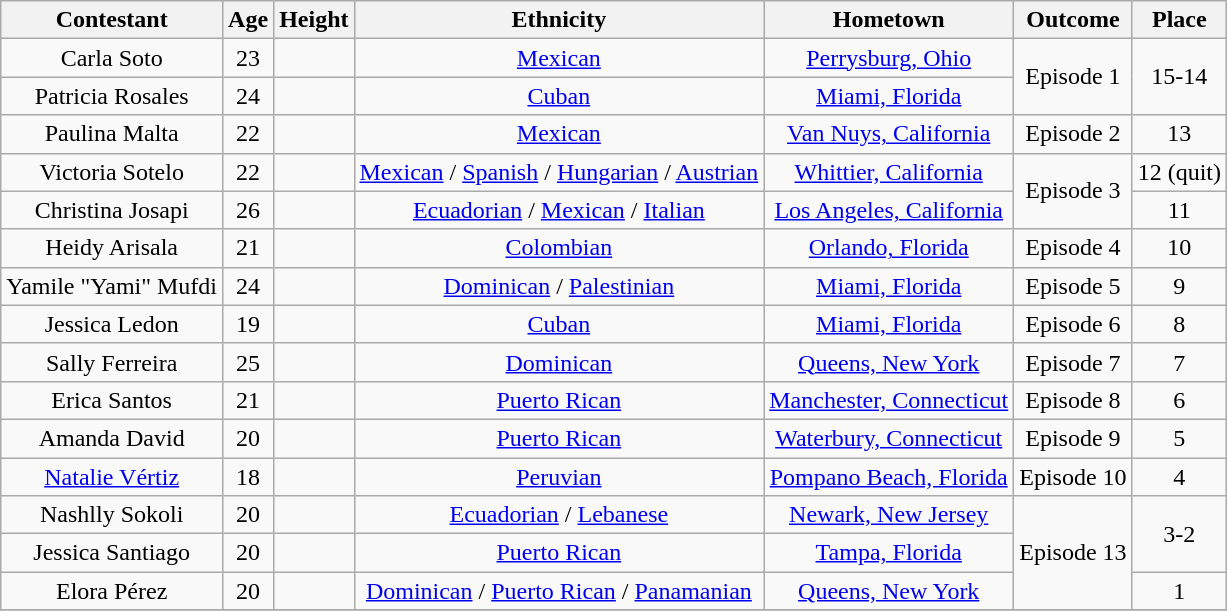<table class="wikitable sortable" style="text-align:center">
<tr>
<th>Contestant</th>
<th>Age </th>
<th>Height</th>
<th>Ethnicity</th>
<th>Hometown</th>
<th>Outcome</th>
<th>Place</th>
</tr>
<tr>
<td>Carla Soto</td>
<td>23</td>
<td></td>
<td><a href='#'>Mexican</a></td>
<td><a href='#'>Perrysburg, Ohio</a></td>
<td rowspan="2">Episode 1</td>
<td rowspan="2">15-14</td>
</tr>
<tr>
<td>Patricia Rosales</td>
<td>24</td>
<td></td>
<td><a href='#'>Cuban</a></td>
<td><a href='#'>Miami, Florida</a></td>
</tr>
<tr>
<td>Paulina Malta</td>
<td>22</td>
<td></td>
<td><a href='#'>Mexican</a></td>
<td><a href='#'>Van Nuys, California</a></td>
<td>Episode 2</td>
<td>13</td>
</tr>
<tr>
<td>Victoria Sotelo</td>
<td>22</td>
<td></td>
<td><a href='#'>Mexican</a> / <a href='#'>Spanish</a> / <a href='#'>Hungarian</a> / <a href='#'>Austrian</a></td>
<td><a href='#'>Whittier, California</a></td>
<td rowspan="2">Episode 3</td>
<td>12 (quit)</td>
</tr>
<tr>
<td>Christina Josapi</td>
<td>26</td>
<td></td>
<td><a href='#'>Ecuadorian</a> / <a href='#'>Mexican</a> / <a href='#'>Italian</a></td>
<td><a href='#'>Los Angeles, California</a></td>
<td>11</td>
</tr>
<tr>
<td>Heidy Arisala</td>
<td>21</td>
<td></td>
<td><a href='#'>Colombian</a></td>
<td><a href='#'>Orlando, Florida</a></td>
<td>Episode 4</td>
<td>10</td>
</tr>
<tr>
<td>Yamile "Yami" Mufdi</td>
<td>24</td>
<td></td>
<td><a href='#'>Dominican</a> / <a href='#'>Palestinian</a></td>
<td><a href='#'>Miami, Florida</a></td>
<td>Episode 5</td>
<td>9</td>
</tr>
<tr>
<td>Jessica Ledon</td>
<td>19</td>
<td></td>
<td><a href='#'>Cuban</a></td>
<td><a href='#'>Miami, Florida</a></td>
<td>Episode 6</td>
<td>8</td>
</tr>
<tr>
<td>Sally Ferreira</td>
<td>25</td>
<td></td>
<td><a href='#'>Dominican</a></td>
<td><a href='#'>Queens, New York</a></td>
<td>Episode 7</td>
<td>7</td>
</tr>
<tr>
<td>Erica Santos</td>
<td>21</td>
<td></td>
<td><a href='#'>Puerto Rican</a></td>
<td><a href='#'>Manchester, Connecticut</a></td>
<td>Episode 8</td>
<td>6</td>
</tr>
<tr>
<td>Amanda David</td>
<td>20</td>
<td></td>
<td><a href='#'>Puerto Rican</a></td>
<td><a href='#'>Waterbury, Connecticut</a></td>
<td>Episode 9</td>
<td>5</td>
</tr>
<tr>
<td><a href='#'>Natalie Vértiz</a></td>
<td>18</td>
<td></td>
<td><a href='#'>Peruvian</a></td>
<td><a href='#'>Pompano Beach, Florida</a></td>
<td>Episode 10</td>
<td>4</td>
</tr>
<tr>
<td>Nashlly Sokoli</td>
<td>20</td>
<td></td>
<td><a href='#'>Ecuadorian</a> / <a href='#'>Lebanese</a></td>
<td><a href='#'>Newark, New Jersey</a></td>
<td rowspan="3">Episode 13</td>
<td rowspan="2">3-2</td>
</tr>
<tr>
<td>Jessica Santiago</td>
<td>20</td>
<td></td>
<td><a href='#'>Puerto Rican</a></td>
<td><a href='#'>Tampa, Florida</a></td>
</tr>
<tr>
<td>Elora Pérez</td>
<td>20</td>
<td></td>
<td><a href='#'>Dominican</a> / <a href='#'>Puerto Rican</a> / <a href='#'>Panamanian</a></td>
<td><a href='#'>Queens, New York</a></td>
<td>1</td>
</tr>
<tr>
</tr>
</table>
